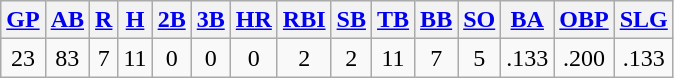<table class="wikitable">
<tr>
<th><a href='#'>GP</a></th>
<th><a href='#'>AB</a></th>
<th><a href='#'>R</a></th>
<th><a href='#'>H</a></th>
<th><a href='#'>2B</a></th>
<th><a href='#'>3B</a></th>
<th><a href='#'>HR</a></th>
<th><a href='#'>RBI</a></th>
<th><a href='#'>SB</a></th>
<th><a href='#'>TB</a></th>
<th><a href='#'>BB</a></th>
<th><a href='#'>SO</a></th>
<th><a href='#'>BA</a></th>
<th><a href='#'>OBP</a></th>
<th><a href='#'>SLG</a></th>
</tr>
<tr align=center>
<td>23</td>
<td>83</td>
<td>7</td>
<td>11</td>
<td>0</td>
<td>0</td>
<td>0</td>
<td>2</td>
<td>2</td>
<td>11</td>
<td>7</td>
<td>5</td>
<td>.133</td>
<td>.200</td>
<td>.133</td>
</tr>
</table>
